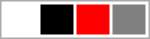<table style=" width: 100px; border: 1px solid #aaaaaa">
<tr>
<td style="background-color:white"> </td>
<td style="background-color:black"> </td>
<td style="background-color:red"> </td>
<td style="background-color:grey"> </td>
</tr>
</table>
